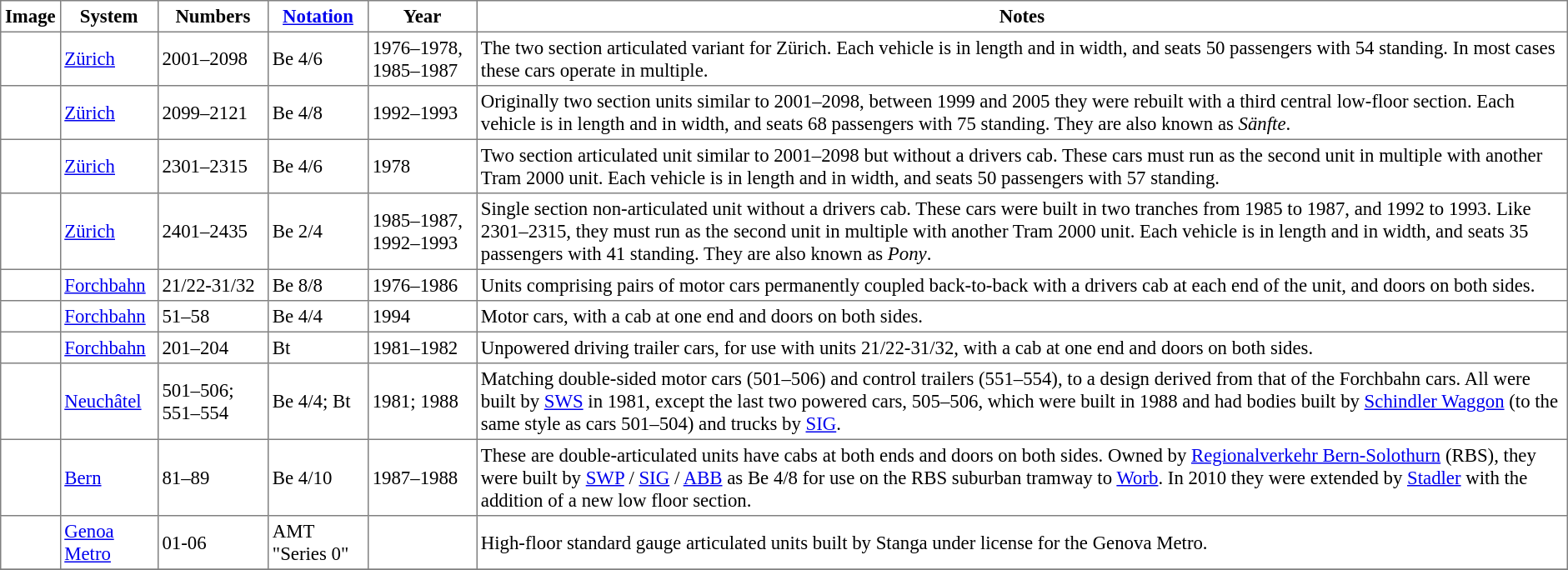<table border="1" cellspacing="0" cellpadding="3" style="border-collapse:collapse; font-size:95%; margin-right:10px; margin-bottom:5px;">
<tr>
<th>Image</th>
<th>System</th>
<th>Numbers</th>
<th><a href='#'>Notation</a></th>
<th>Year</th>
<th>Notes</th>
</tr>
<tr>
<td></td>
<td><a href='#'>Zürich</a></td>
<td>2001–2098</td>
<td>Be 4/6</td>
<td>1976–1978, 1985–1987</td>
<td>The two section articulated variant for Zürich. Each vehicle is  in length and  in width, and seats 50 passengers with 54 standing. In most cases these cars operate in multiple.</td>
</tr>
<tr>
<td></td>
<td><a href='#'>Zürich</a></td>
<td>2099–2121</td>
<td>Be 4/8</td>
<td>1992–1993</td>
<td>Originally two section units similar to 2001–2098, between 1999 and 2005 they were rebuilt with a third central low-floor section. Each vehicle is  in length and  in width, and seats 68 passengers with 75 standing. They are also known as <em>Sänfte</em>.</td>
</tr>
<tr>
<td></td>
<td><a href='#'>Zürich</a></td>
<td>2301–2315</td>
<td>Be 4/6</td>
<td>1978</td>
<td>Two section articulated unit similar to 2001–2098 but without a drivers cab. These cars must run as the second unit in multiple with another Tram 2000 unit. Each vehicle is  in length and  in width, and seats 50 passengers with 57 standing.</td>
</tr>
<tr>
<td></td>
<td><a href='#'>Zürich</a></td>
<td>2401–2435</td>
<td>Be 2/4</td>
<td>1985–1987, 1992–1993</td>
<td>Single section non-articulated unit without a drivers cab. These cars were built in two tranches from 1985 to 1987, and 1992 to 1993. Like 2301–2315, they must run as the second unit in multiple with another Tram 2000 unit. Each vehicle is  in length and  in width, and seats 35 passengers with 41 standing. They are also known as <em>Pony</em>.</td>
</tr>
<tr>
<td></td>
<td><a href='#'>Forchbahn</a></td>
<td>21/22-31/32</td>
<td>Be 8/8</td>
<td>1976–1986</td>
<td>Units comprising pairs of motor cars permanently coupled back-to-back with a drivers cab at each end of the unit, and doors on both sides.</td>
</tr>
<tr>
<td></td>
<td><a href='#'>Forchbahn</a></td>
<td>51–58</td>
<td>Be 4/4</td>
<td>1994</td>
<td>Motor cars, with a cab at one end and doors on both sides.</td>
</tr>
<tr>
<td></td>
<td><a href='#'>Forchbahn</a></td>
<td>201–204</td>
<td>Bt</td>
<td>1981–1982</td>
<td>Unpowered driving trailer cars, for use with units 21/22-31/32, with a cab at one end and doors on both sides.</td>
</tr>
<tr>
<td></td>
<td><a href='#'>Neuchâtel</a></td>
<td>501–506; 551–554</td>
<td>Be 4/4; Bt</td>
<td>1981; 1988</td>
<td>Matching double-sided motor cars (501–506) and control trailers (551–554), to a design derived from that of the Forchbahn cars.  All were built by <a href='#'>SWS</a> in 1981, except the last two powered cars, 505–506, which were built in 1988 and had bodies built by <a href='#'>Schindler Waggon</a> (to the same style as cars 501–504) and trucks by <a href='#'>SIG</a>.</td>
</tr>
<tr>
<td></td>
<td><a href='#'>Bern</a></td>
<td>81–89</td>
<td>Be 4/10</td>
<td>1987–1988</td>
<td>These are double-articulated units have cabs at both ends and doors on both sides. Owned by <a href='#'>Regionalverkehr Bern-Solothurn</a> (RBS), they were built by <a href='#'>SWP</a> / <a href='#'>SIG</a> / <a href='#'>ABB</a> as Be 4/8 for use on the RBS suburban tramway to <a href='#'>Worb</a>. In 2010 they were extended by <a href='#'>Stadler</a> with the addition of a new low floor section.</td>
</tr>
<tr>
<td></td>
<td><a href='#'>Genoa Metro</a></td>
<td>01-06</td>
<td>AMT "Series 0"</td>
<td></td>
<td>High-floor standard gauge articulated units built by Stanga under license for the Genova Metro.</td>
</tr>
<tr>
</tr>
</table>
